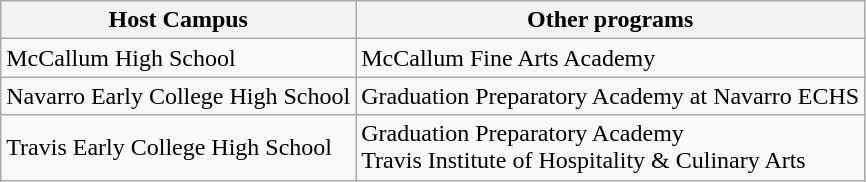<table class="wikitable">
<tr>
<th>Host Campus</th>
<th>Other programs</th>
</tr>
<tr>
<td>McCallum High School</td>
<td>McCallum Fine Arts Academy</td>
</tr>
<tr>
<td>Navarro Early College High School</td>
<td>Graduation Preparatory Academy at Navarro ECHS</td>
</tr>
<tr>
<td>Travis Early College High School</td>
<td>Graduation Preparatory Academy<br>Travis Institute of Hospitality & Culinary Arts</td>
</tr>
</table>
